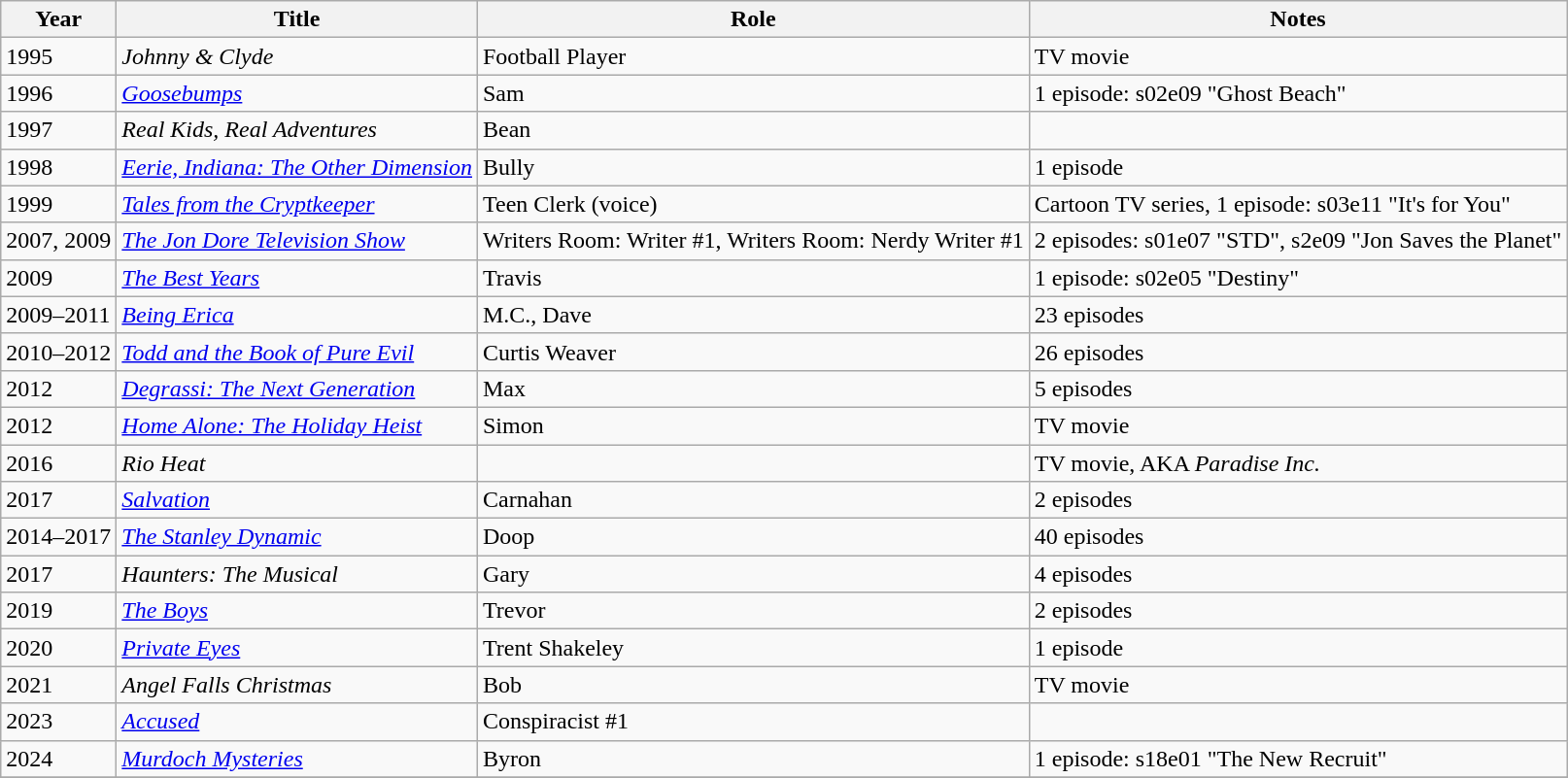<table class="wikitable sortable">
<tr>
<th>Year</th>
<th>Title</th>
<th>Role</th>
<th class="unsortable">Notes</th>
</tr>
<tr>
<td>1995</td>
<td><em>Johnny & Clyde</em></td>
<td>Football Player</td>
<td>TV movie</td>
</tr>
<tr>
<td>1996</td>
<td><em><a href='#'>Goosebumps</a></em></td>
<td>Sam</td>
<td>1 episode: s02e09 "Ghost Beach"</td>
</tr>
<tr>
<td>1997</td>
<td><em>Real Kids, Real Adventures</em></td>
<td>Bean</td>
<td></td>
</tr>
<tr>
<td>1998</td>
<td><em><a href='#'>Eerie, Indiana: The Other Dimension</a></em></td>
<td>Bully</td>
<td>1 episode</td>
</tr>
<tr>
<td>1999</td>
<td><em><a href='#'>Tales from the Cryptkeeper</a></em></td>
<td>Teen Clerk (voice)</td>
<td>Cartoon TV series, 1 episode: s03e11 "It's for You"</td>
</tr>
<tr>
<td>2007, 2009</td>
<td data-sort-value="Jon Dore Television Show, The"><em><a href='#'>The Jon Dore Television Show</a></em></td>
<td>Writers Room: Writer #1, Writers Room: Nerdy Writer #1</td>
<td>2 episodes: s01e07 "STD", s2e09 "Jon Saves the Planet"</td>
</tr>
<tr>
<td>2009</td>
<td data-sort-value="Best Years, The"><em><a href='#'>The Best Years</a></em></td>
<td>Travis</td>
<td>1 episode: s02e05 "Destiny"</td>
</tr>
<tr>
<td>2009–2011</td>
<td><em><a href='#'>Being Erica</a></em></td>
<td>M.C., Dave</td>
<td>23 episodes</td>
</tr>
<tr>
<td>2010–2012</td>
<td><em><a href='#'>Todd and the Book of Pure Evil</a></em></td>
<td>Curtis Weaver</td>
<td>26 episodes</td>
</tr>
<tr>
<td>2012</td>
<td><em><a href='#'>Degrassi: The Next Generation</a></em></td>
<td>Max</td>
<td>5 episodes</td>
</tr>
<tr>
<td>2012</td>
<td><em><a href='#'>Home Alone: The Holiday Heist</a></em></td>
<td>Simon</td>
<td>TV movie</td>
</tr>
<tr>
<td>2016</td>
<td><em>Rio Heat</em></td>
<td></td>
<td>TV movie, AKA <em>Paradise Inc.</em></td>
</tr>
<tr>
<td>2017</td>
<td><em><a href='#'>Salvation</a></em></td>
<td>Carnahan</td>
<td>2 episodes</td>
</tr>
<tr>
<td>2014–2017</td>
<td data-sort-value="Stanley Dynamic, The"><em><a href='#'>The Stanley Dynamic</a></em></td>
<td>Doop</td>
<td>40 episodes</td>
</tr>
<tr>
<td>2017</td>
<td><em>Haunters: The Musical</em></td>
<td>Gary</td>
<td>4 episodes</td>
</tr>
<tr>
<td>2019</td>
<td data-sort-value="Boys, The"><em><a href='#'>The Boys</a></em></td>
<td>Trevor</td>
<td>2 episodes</td>
</tr>
<tr>
<td>2020</td>
<td><em><a href='#'>Private Eyes</a></em></td>
<td>Trent Shakeley</td>
<td>1 episode</td>
</tr>
<tr>
<td>2021</td>
<td><em>Angel Falls Christmas</em></td>
<td>Bob</td>
<td>TV movie</td>
</tr>
<tr>
<td>2023</td>
<td><em><a href='#'>Accused</a></em></td>
<td>Conspiracist #1</td>
<td></td>
</tr>
<tr>
<td>2024</td>
<td><em><a href='#'>Murdoch Mysteries</a></em></td>
<td>Byron</td>
<td>1 episode: s18e01 "The New Recruit"</td>
</tr>
<tr>
</tr>
</table>
